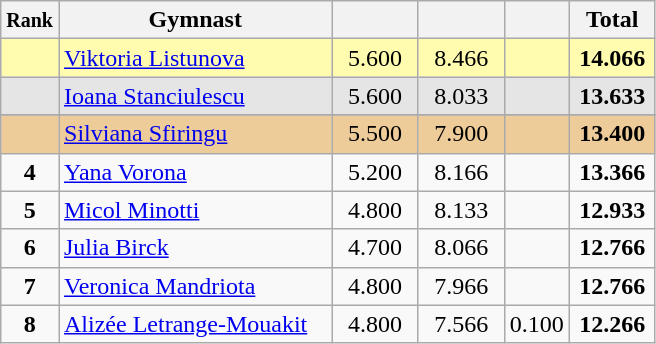<table style="text-align:center;" class="wikitable sortable">
<tr>
<th scope="col" style="width:15px;"><small>Rank</small></th>
<th scope="col" style="width:175px;">Gymnast</th>
<th scope="col" style="width:50px;"><small></small></th>
<th scope="col" style="width:50px;"><small></small></th>
<th scope="col" style="width:20px;"><small></small></th>
<th scope="col" style="width:50px;">Total</th>
</tr>
<tr style="background:#fffcaf;">
<td scope="row" style="text-align:center"><strong></strong></td>
<td style="text-align:left;"> <a href='#'>Viktoria Listunova</a></td>
<td>5.600</td>
<td>8.466</td>
<td></td>
<td><strong>14.066</strong></td>
</tr>
<tr style="background:#e5e5e5;">
<td scope="row" style="text-align:center"><strong></strong></td>
<td style="text-align:left;"> <a href='#'>Ioana Stanciulescu</a></td>
<td>5.600</td>
<td>8.033</td>
<td></td>
<td><strong>13.633</strong></td>
</tr>
<tr>
</tr>
<tr style="background:#ec9;">
<td scope="row" style="text-align:center"><strong></strong></td>
<td style="text-align:left;"> <a href='#'>Silviana Sfiringu</a></td>
<td>5.500</td>
<td>7.900</td>
<td></td>
<td><strong>13.400</strong></td>
</tr>
<tr>
<td scope="row" style="text-align:center"><strong>4</strong></td>
<td style="text-align:left;"> <a href='#'>Yana Vorona</a></td>
<td>5.200</td>
<td>8.166</td>
<td></td>
<td><strong>13.366</strong></td>
</tr>
<tr>
<td scope="row" style="text-align:center"><strong>5</strong></td>
<td style="text-align:left;"> <a href='#'>Micol Minotti</a></td>
<td>4.800</td>
<td>8.133</td>
<td></td>
<td><strong>12.933</strong></td>
</tr>
<tr>
<td scope="row" style="text-align:center"><strong>6</strong></td>
<td style="text-align:left;"> <a href='#'>Julia Birck</a></td>
<td>4.700</td>
<td>8.066</td>
<td></td>
<td><strong>12.766</strong></td>
</tr>
<tr>
<td scope="row" style="text-align:center"><strong>7</strong></td>
<td style="text-align:left;"> <a href='#'>Veronica Mandriota</a></td>
<td>4.800</td>
<td>7.966</td>
<td></td>
<td><strong>12.766</strong></td>
</tr>
<tr>
<td scope="row" style="text-align:center"><strong>8</strong></td>
<td style="text-align:left;"> <a href='#'>Alizée Letrange-Mouakit</a></td>
<td>4.800</td>
<td>7.566</td>
<td>0.100</td>
<td><strong>12.266</strong></td>
</tr>
</table>
